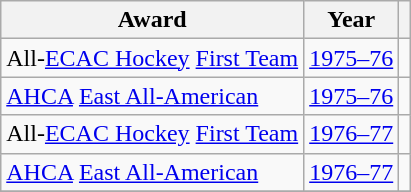<table class="wikitable">
<tr>
<th>Award</th>
<th>Year</th>
<th></th>
</tr>
<tr>
<td>All-<a href='#'>ECAC Hockey</a> <a href='#'>First Team</a></td>
<td><a href='#'>1975–76</a></td>
<td></td>
</tr>
<tr>
<td><a href='#'>AHCA</a> <a href='#'>East All-American</a></td>
<td><a href='#'>1975–76</a></td>
<td></td>
</tr>
<tr>
<td>All-<a href='#'>ECAC Hockey</a> <a href='#'>First Team</a></td>
<td><a href='#'>1976–77</a></td>
<td></td>
</tr>
<tr>
<td><a href='#'>AHCA</a> <a href='#'>East All-American</a></td>
<td><a href='#'>1976–77</a></td>
<td></td>
</tr>
<tr>
</tr>
</table>
